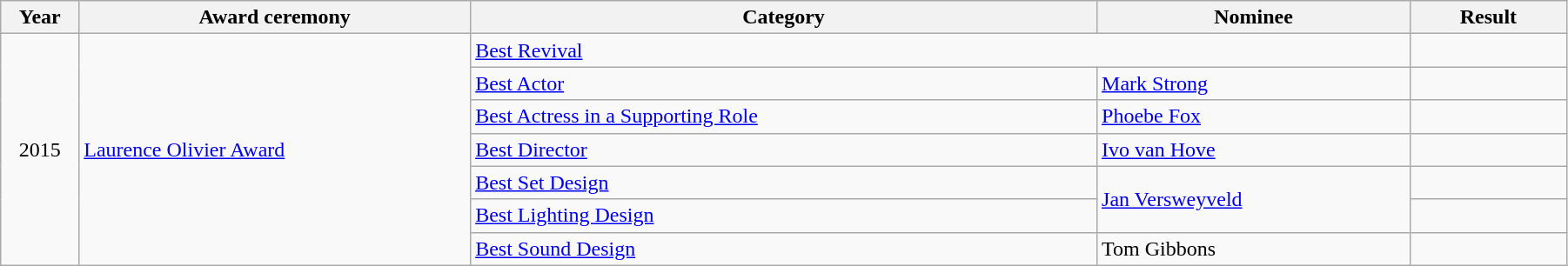<table class="wikitable" width="95%">
<tr>
<th width="5%">Year</th>
<th width="25%">Award ceremony</th>
<th width="40%">Category</th>
<th width="20%">Nominee</th>
<th width="10%">Result</th>
</tr>
<tr>
<td rowspan="7" align="center">2015</td>
<td rowspan="7"><a href='#'>Laurence Olivier Award</a></td>
<td colspan="2"><a href='#'>Best Revival</a></td>
<td></td>
</tr>
<tr>
<td><a href='#'>Best Actor</a></td>
<td><a href='#'>Mark Strong</a></td>
<td></td>
</tr>
<tr>
<td><a href='#'>Best Actress in a Supporting Role</a></td>
<td><a href='#'>Phoebe Fox</a></td>
<td></td>
</tr>
<tr>
<td><a href='#'>Best Director</a></td>
<td><a href='#'>Ivo van Hove</a></td>
<td></td>
</tr>
<tr>
<td><a href='#'>Best Set Design</a></td>
<td rowspan="2"><a href='#'>Jan Versweyveld</a></td>
<td></td>
</tr>
<tr>
<td><a href='#'>Best Lighting Design</a></td>
<td></td>
</tr>
<tr>
<td><a href='#'>Best Sound Design</a></td>
<td>Tom Gibbons</td>
<td></td>
</tr>
</table>
